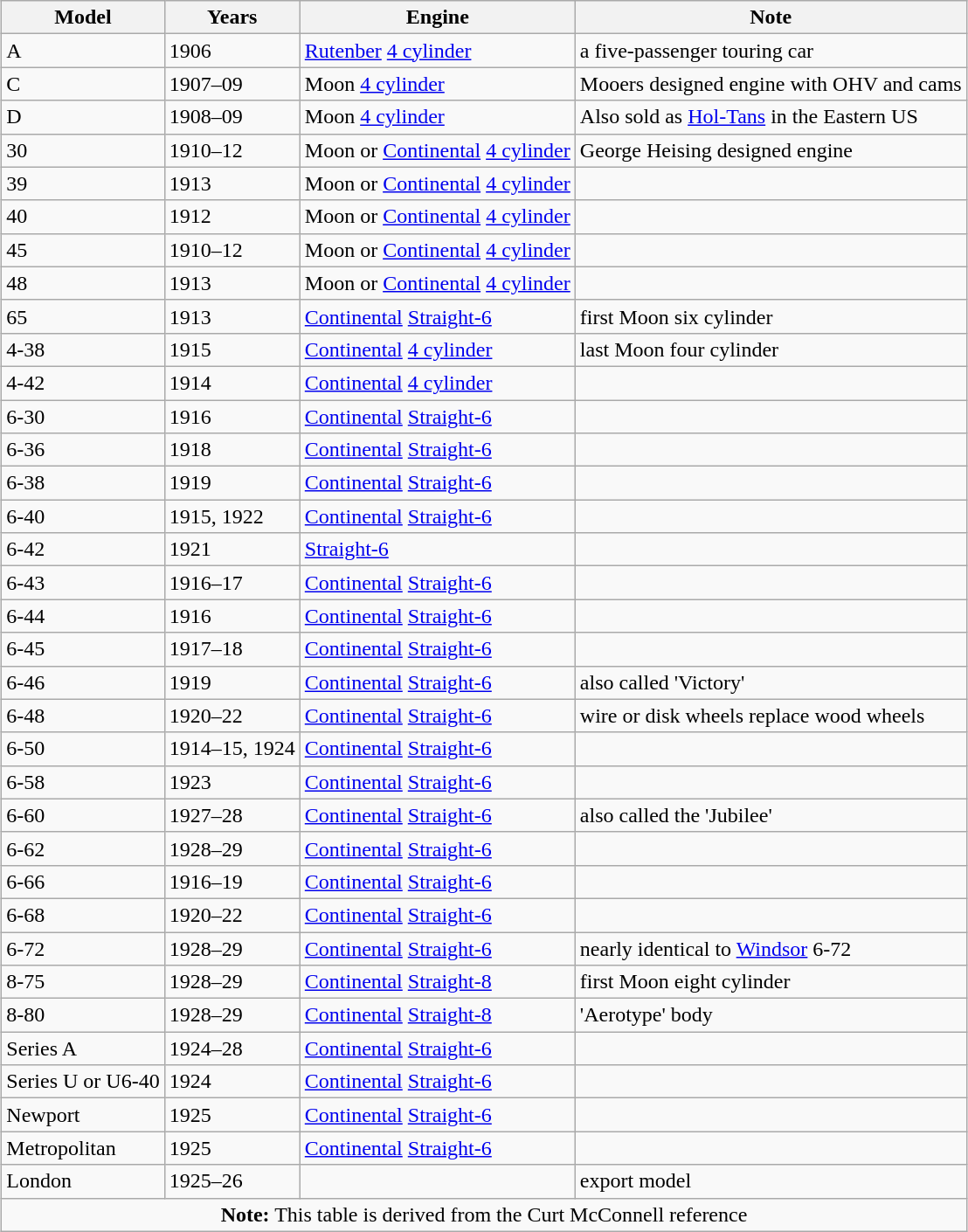<table class="wikitable" style="margin: 1em auto 1em auto">
<tr>
<th>Model</th>
<th>Years</th>
<th>Engine</th>
<th>Note</th>
</tr>
<tr>
<td>A</td>
<td>1906</td>
<td><a href='#'>Rutenber</a> <a href='#'>4 cylinder</a></td>
<td>a five-passenger touring car</td>
</tr>
<tr>
<td>C</td>
<td>1907–09</td>
<td>Moon <a href='#'>4 cylinder</a></td>
<td>Mooers designed engine with OHV and cams</td>
</tr>
<tr>
<td>D</td>
<td>1908–09</td>
<td>Moon <a href='#'>4 cylinder</a></td>
<td>Also sold as <a href='#'>Hol-Tans</a> in the Eastern US</td>
</tr>
<tr>
<td>30 </td>
<td>1910–12</td>
<td>Moon or <a href='#'>Continental</a> <a href='#'>4 cylinder</a></td>
<td>George Heising designed engine</td>
</tr>
<tr>
<td>39</td>
<td>1913</td>
<td>Moon or <a href='#'>Continental</a> <a href='#'>4 cylinder</a></td>
<td></td>
</tr>
<tr>
<td>40</td>
<td>1912</td>
<td>Moon or <a href='#'>Continental</a>  <a href='#'>4 cylinder</a></td>
<td></td>
</tr>
<tr>
<td>45 </td>
<td>1910–12</td>
<td>Moon or <a href='#'>Continental</a>  <a href='#'>4 cylinder</a></td>
<td></td>
</tr>
<tr>
<td>48</td>
<td>1913</td>
<td>Moon or <a href='#'>Continental</a>  <a href='#'>4 cylinder</a></td>
<td></td>
</tr>
<tr>
<td>65</td>
<td>1913</td>
<td><a href='#'>Continental</a>  <a href='#'>Straight-6</a></td>
<td>first Moon six cylinder</td>
</tr>
<tr>
<td>4-38</td>
<td>1915</td>
<td><a href='#'>Continental</a> <a href='#'>4 cylinder</a></td>
<td>last Moon four cylinder</td>
</tr>
<tr>
<td>4-42</td>
<td>1914</td>
<td><a href='#'>Continental</a> <a href='#'>4 cylinder</a></td>
<td></td>
</tr>
<tr>
<td>6-30</td>
<td>1916</td>
<td><a href='#'>Continental</a> <a href='#'>Straight-6</a></td>
<td></td>
</tr>
<tr>
<td>6-36</td>
<td>1918</td>
<td><a href='#'>Continental</a> <a href='#'>Straight-6</a></td>
<td></td>
</tr>
<tr>
<td>6-38</td>
<td>1919</td>
<td><a href='#'>Continental</a> <a href='#'>Straight-6</a></td>
<td></td>
</tr>
<tr>
<td>6-40</td>
<td>1915, 1922</td>
<td><a href='#'>Continental</a> <a href='#'>Straight-6</a></td>
<td></td>
</tr>
<tr>
<td>6-42</td>
<td>1921</td>
<td><a href='#'>Straight-6</a></td>
<td></td>
</tr>
<tr>
<td>6-43</td>
<td>1916–17</td>
<td><a href='#'>Continental</a> <a href='#'>Straight-6</a></td>
<td></td>
</tr>
<tr>
<td>6-44</td>
<td>1916</td>
<td><a href='#'>Continental</a> <a href='#'>Straight-6</a></td>
<td></td>
</tr>
<tr>
<td>6-45</td>
<td>1917–18</td>
<td><a href='#'>Continental</a> <a href='#'>Straight-6</a></td>
<td></td>
</tr>
<tr>
<td>6-46</td>
<td>1919</td>
<td><a href='#'>Continental</a> <a href='#'>Straight-6</a></td>
<td>also called 'Victory'</td>
</tr>
<tr>
<td>6-48</td>
<td>1920–22</td>
<td><a href='#'>Continental</a> <a href='#'>Straight-6</a></td>
<td>wire or disk wheels replace wood wheels</td>
</tr>
<tr>
<td>6-50</td>
<td>1914–15, 1924</td>
<td><a href='#'>Continental</a> <a href='#'>Straight-6</a></td>
<td></td>
</tr>
<tr>
<td>6-58</td>
<td>1923</td>
<td><a href='#'>Continental</a> <a href='#'>Straight-6</a></td>
<td></td>
</tr>
<tr>
<td>6-60</td>
<td>1927–28</td>
<td><a href='#'>Continental</a> <a href='#'>Straight-6</a></td>
<td>also called the 'Jubilee'</td>
</tr>
<tr>
<td>6-62</td>
<td>1928–29</td>
<td><a href='#'>Continental</a> <a href='#'>Straight-6</a></td>
<td></td>
</tr>
<tr>
<td>6-66</td>
<td>1916–19</td>
<td><a href='#'>Continental</a> <a href='#'>Straight-6</a></td>
<td></td>
</tr>
<tr>
<td>6-68</td>
<td>1920–22</td>
<td><a href='#'>Continental</a> <a href='#'>Straight-6</a></td>
<td></td>
</tr>
<tr>
<td>6-72</td>
<td>1928–29</td>
<td><a href='#'>Continental</a> <a href='#'>Straight-6</a></td>
<td>nearly identical to <a href='#'>Windsor</a> 6-72</td>
</tr>
<tr>
<td>8-75</td>
<td>1928–29</td>
<td><a href='#'>Continental</a> <a href='#'>Straight-8</a></td>
<td>first Moon eight cylinder</td>
</tr>
<tr>
<td>8-80</td>
<td>1928–29</td>
<td><a href='#'>Continental</a> <a href='#'>Straight-8</a></td>
<td>'Aerotype' body</td>
</tr>
<tr>
<td>Series A</td>
<td>1924–28</td>
<td><a href='#'>Continental</a> <a href='#'>Straight-6</a></td>
<td></td>
</tr>
<tr>
<td>Series U or U6-40</td>
<td>1924</td>
<td><a href='#'>Continental</a> <a href='#'>Straight-6</a></td>
<td></td>
</tr>
<tr>
<td>Newport</td>
<td>1925</td>
<td><a href='#'>Continental</a> <a href='#'>Straight-6</a></td>
<td></td>
</tr>
<tr>
<td>Metropolitan</td>
<td>1925</td>
<td><a href='#'>Continental</a> <a href='#'>Straight-6</a></td>
<td></td>
</tr>
<tr>
<td>London</td>
<td>1925–26</td>
<td></td>
<td>export model</td>
</tr>
<tr>
<td colspan="4" style="text-align: center;"><strong>Note:</strong> This table is derived from the Curt McConnell reference</td>
</tr>
</table>
